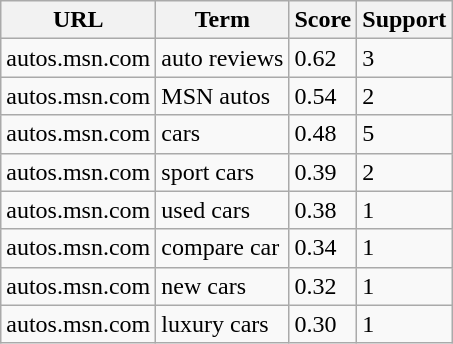<table class="wikitable">
<tr>
<th>URL</th>
<th>Term</th>
<th>Score</th>
<th>Support</th>
</tr>
<tr>
<td>autos.msn.com</td>
<td>auto reviews</td>
<td>0.62</td>
<td>3</td>
</tr>
<tr>
<td>autos.msn.com</td>
<td>MSN autos</td>
<td>0.54</td>
<td>2</td>
</tr>
<tr>
<td>autos.msn.com</td>
<td>cars</td>
<td>0.48</td>
<td>5</td>
</tr>
<tr>
<td>autos.msn.com</td>
<td>sport cars</td>
<td>0.39</td>
<td>2</td>
</tr>
<tr>
<td>autos.msn.com</td>
<td>used cars</td>
<td>0.38</td>
<td>1</td>
</tr>
<tr>
<td>autos.msn.com</td>
<td>compare car</td>
<td>0.34</td>
<td>1</td>
</tr>
<tr>
<td>autos.msn.com</td>
<td>new cars</td>
<td>0.32</td>
<td>1</td>
</tr>
<tr>
<td>autos.msn.com</td>
<td>luxury cars</td>
<td>0.30</td>
<td>1</td>
</tr>
</table>
